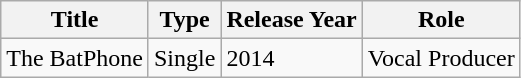<table class="wikitable">
<tr>
<th>Title</th>
<th>Type</th>
<th>Release Year</th>
<th>Role</th>
</tr>
<tr>
<td>The BatPhone</td>
<td>Single</td>
<td>2014</td>
<td>Vocal Producer</td>
</tr>
</table>
